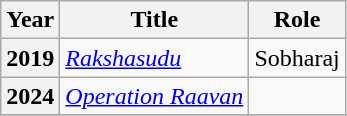<table class="wikitable plainrowheaders sortable">
<tr>
<th>Year</th>
<th>Title</th>
<th>Role</th>
</tr>
<tr>
<th scope="row" rowspan="1">2019</th>
<td><em><a href='#'>Rakshasudu</a></em></td>
<td>Sobharaj</td>
</tr>
<tr>
<th scope="row" rowspan="1">2024</th>
<td><em><a href='#'>Operation Raavan</a></em></td>
<td></td>
</tr>
<tr>
</tr>
</table>
